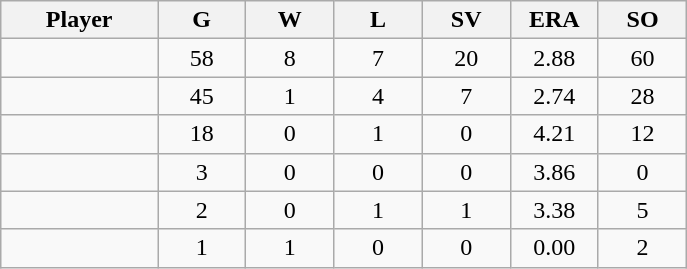<table class="wikitable sortable">
<tr>
<th bgcolor="#DDDDFF" width="16%">Player</th>
<th bgcolor="#DDDDFF" width="9%">G</th>
<th bgcolor="#DDDDFF" width="9%">W</th>
<th bgcolor="#DDDDFF" width="9%">L</th>
<th bgcolor="#DDDDFF" width="9%">SV</th>
<th bgcolor="#DDDDFF" width="9%">ERA</th>
<th bgcolor="#DDDDFF" width="9%">SO</th>
</tr>
<tr align="center">
<td></td>
<td>58</td>
<td>8</td>
<td>7</td>
<td>20</td>
<td>2.88</td>
<td>60</td>
</tr>
<tr align="center">
<td></td>
<td>45</td>
<td>1</td>
<td>4</td>
<td>7</td>
<td>2.74</td>
<td>28</td>
</tr>
<tr align="center">
<td></td>
<td>18</td>
<td>0</td>
<td>1</td>
<td>0</td>
<td>4.21</td>
<td>12</td>
</tr>
<tr align="center">
<td></td>
<td>3</td>
<td>0</td>
<td>0</td>
<td>0</td>
<td>3.86</td>
<td>0</td>
</tr>
<tr align="center">
<td></td>
<td>2</td>
<td>0</td>
<td>1</td>
<td>1</td>
<td>3.38</td>
<td>5</td>
</tr>
<tr align="center">
<td></td>
<td>1</td>
<td>1</td>
<td>0</td>
<td>0</td>
<td>0.00</td>
<td>2</td>
</tr>
</table>
